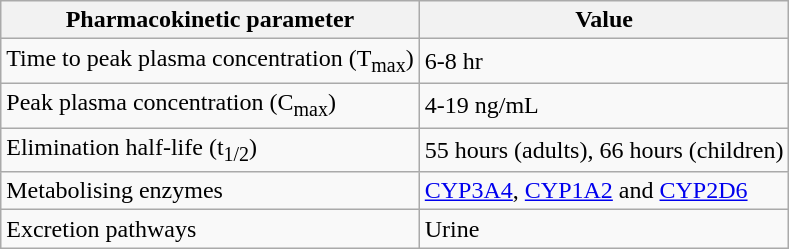<table class="wikitable" align="left">
<tr>
<th>Pharmacokinetic parameter</th>
<th>Value</th>
</tr>
<tr>
<td>Time to peak plasma concentration (T<sub>max</sub>)</td>
<td>6-8 hr</td>
</tr>
<tr>
<td>Peak plasma concentration (C<sub>max</sub>)</td>
<td>4-19 ng/mL</td>
</tr>
<tr>
<td>Elimination half-life (t<sub>1/2</sub>)</td>
<td>55 hours (adults), 66 hours (children)</td>
</tr>
<tr>
<td>Metabolising enzymes</td>
<td><a href='#'>CYP3A4</a>, <a href='#'>CYP1A2</a> and <a href='#'>CYP2D6</a></td>
</tr>
<tr>
<td>Excretion pathways</td>
<td>Urine</td>
</tr>
</table>
